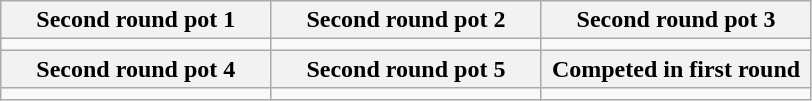<table class="wikitable">
<tr>
<th style="width:32%">Second round pot 1</th>
<th style="width:32%">Second round pot 2</th>
<th style="width:32%">Second round pot 3</th>
</tr>
<tr style="vertical-align:top">
<td></td>
<td></td>
<td></td>
</tr>
<tr>
<th>Second round pot 4</th>
<th>Second round pot 5</th>
<th>Competed in first round</th>
</tr>
<tr style="vertical-align:top">
<td></td>
<td></td>
<td></td>
</tr>
</table>
